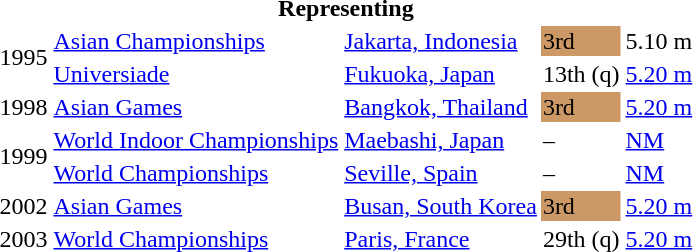<table>
<tr>
<th colspan="5">Representing </th>
</tr>
<tr>
<td rowspan=2>1995</td>
<td><a href='#'>Asian Championships</a></td>
<td><a href='#'>Jakarta, Indonesia</a></td>
<td bgcolor="cc9966">3rd</td>
<td>5.10 m</td>
</tr>
<tr>
<td><a href='#'>Universiade</a></td>
<td><a href='#'>Fukuoka, Japan</a></td>
<td>13th (q)</td>
<td><a href='#'>5.20 m</a></td>
</tr>
<tr>
<td>1998</td>
<td><a href='#'>Asian Games</a></td>
<td><a href='#'>Bangkok, Thailand</a></td>
<td bgcolor="cc9966">3rd</td>
<td><a href='#'>5.20 m</a></td>
</tr>
<tr>
<td rowspan=2>1999</td>
<td><a href='#'>World Indoor Championships</a></td>
<td><a href='#'>Maebashi, Japan</a></td>
<td>–</td>
<td><a href='#'>NM</a></td>
</tr>
<tr>
<td><a href='#'>World Championships</a></td>
<td><a href='#'>Seville, Spain</a></td>
<td>–</td>
<td><a href='#'>NM</a></td>
</tr>
<tr>
<td>2002</td>
<td><a href='#'>Asian Games</a></td>
<td><a href='#'>Busan, South Korea</a></td>
<td bgcolor="cc9966">3rd</td>
<td><a href='#'>5.20 m</a></td>
</tr>
<tr>
<td>2003</td>
<td><a href='#'>World Championships</a></td>
<td><a href='#'>Paris, France</a></td>
<td>29th (q)</td>
<td><a href='#'>5.20 m</a></td>
</tr>
</table>
